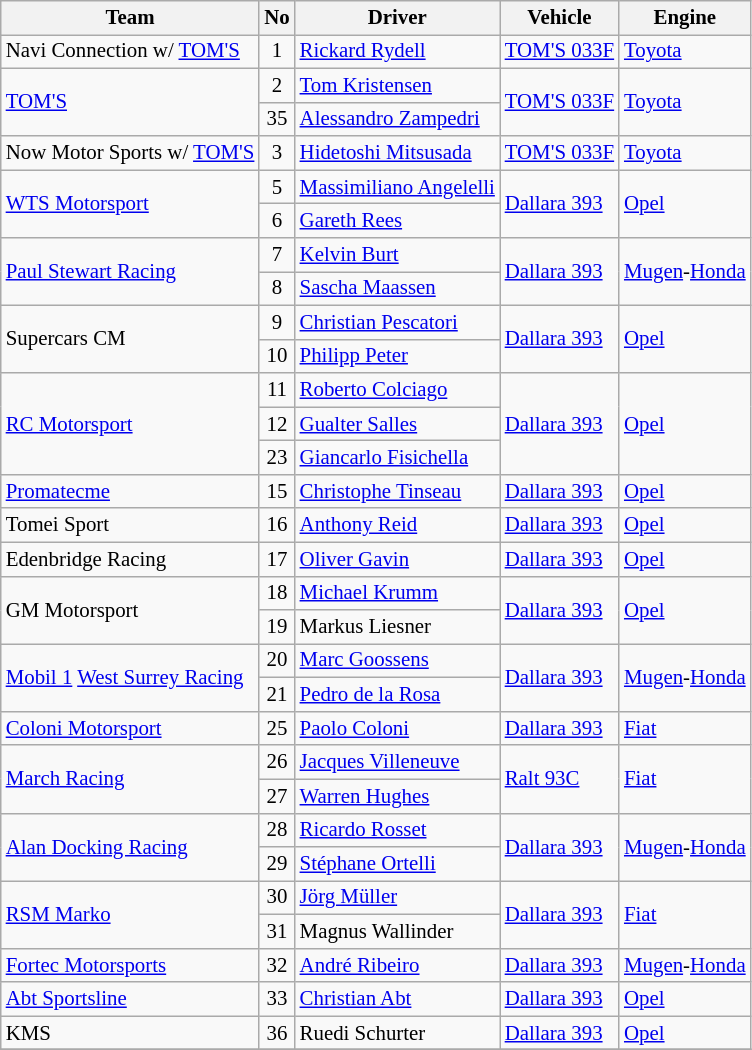<table class="wikitable" style="font-size: 87%;">
<tr>
<th>Team</th>
<th>No</th>
<th>Driver</th>
<th>Vehicle</th>
<th>Engine</th>
</tr>
<tr>
<td> Navi Connection w/ <a href='#'>TOM'S</a></td>
<td align=center>1</td>
<td> <a href='#'>Rickard Rydell</a></td>
<td><a href='#'>TOM'S 033F</a></td>
<td><a href='#'>Toyota</a></td>
</tr>
<tr>
<td rowspan=2> <a href='#'>TOM'S</a></td>
<td align=center>2</td>
<td> <a href='#'>Tom Kristensen</a></td>
<td rowspan=2><a href='#'>TOM'S 033F</a></td>
<td rowspan=2><a href='#'>Toyota</a></td>
</tr>
<tr>
<td align=center>35</td>
<td> <a href='#'>Alessandro Zampedri</a></td>
</tr>
<tr>
<td> Now Motor Sports w/ <a href='#'>TOM'S</a></td>
<td align=center>3</td>
<td> <a href='#'>Hidetoshi Mitsusada</a></td>
<td><a href='#'>TOM'S 033F</a></td>
<td><a href='#'>Toyota</a></td>
</tr>
<tr>
<td rowspan=2> <a href='#'>WTS Motorsport</a></td>
<td align=center>5</td>
<td> <a href='#'>Massimiliano Angelelli</a></td>
<td rowspan=2><a href='#'>Dallara 393</a></td>
<td rowspan=2><a href='#'>Opel</a></td>
</tr>
<tr>
<td align=center>6</td>
<td> <a href='#'>Gareth Rees</a></td>
</tr>
<tr>
<td rowspan=2> <a href='#'>Paul Stewart Racing</a></td>
<td align=center>7</td>
<td> <a href='#'>Kelvin Burt</a></td>
<td rowspan=2><a href='#'>Dallara 393</a></td>
<td rowspan=2><a href='#'>Mugen</a>-<a href='#'>Honda</a></td>
</tr>
<tr>
<td align=center>8</td>
<td> <a href='#'>Sascha Maassen</a></td>
</tr>
<tr>
<td rowspan=2> Supercars CM</td>
<td align=center>9</td>
<td> <a href='#'>Christian Pescatori</a></td>
<td rowspan=2><a href='#'>Dallara 393</a></td>
<td rowspan=2><a href='#'>Opel</a></td>
</tr>
<tr>
<td align=center>10</td>
<td> <a href='#'>Philipp Peter</a></td>
</tr>
<tr>
<td rowspan=3> <a href='#'>RC Motorsport</a></td>
<td align=center>11</td>
<td> <a href='#'>Roberto Colciago</a></td>
<td rowspan=3><a href='#'>Dallara 393</a></td>
<td rowspan=3><a href='#'>Opel</a></td>
</tr>
<tr>
<td align=center>12</td>
<td> <a href='#'>Gualter Salles</a></td>
</tr>
<tr>
<td align=center>23</td>
<td> <a href='#'>Giancarlo Fisichella</a></td>
</tr>
<tr>
<td> <a href='#'>Promatecme</a></td>
<td align=center>15</td>
<td> <a href='#'>Christophe Tinseau</a></td>
<td><a href='#'>Dallara 393</a></td>
<td><a href='#'>Opel</a></td>
</tr>
<tr>
<td> Tomei Sport</td>
<td align=center>16</td>
<td> <a href='#'>Anthony Reid</a></td>
<td><a href='#'>Dallara 393</a></td>
<td><a href='#'>Opel</a></td>
</tr>
<tr>
<td> Edenbridge Racing</td>
<td align=center>17</td>
<td> <a href='#'>Oliver Gavin</a></td>
<td><a href='#'>Dallara 393</a></td>
<td><a href='#'>Opel</a></td>
</tr>
<tr>
<td rowspan=2> GM Motorsport</td>
<td align=center>18</td>
<td> <a href='#'>Michael Krumm</a></td>
<td rowspan=2><a href='#'>Dallara 393</a></td>
<td rowspan=2><a href='#'>Opel</a></td>
</tr>
<tr>
<td align=center>19</td>
<td> Markus Liesner</td>
</tr>
<tr>
<td rowspan=2> <a href='#'>Mobil 1</a> <a href='#'>West Surrey Racing</a></td>
<td align=center>20</td>
<td> <a href='#'>Marc Goossens</a></td>
<td rowspan=2><a href='#'>Dallara 393</a></td>
<td rowspan=2><a href='#'>Mugen</a>-<a href='#'>Honda</a></td>
</tr>
<tr>
<td align=center>21</td>
<td> <a href='#'>Pedro de la Rosa</a></td>
</tr>
<tr>
<td> <a href='#'>Coloni Motorsport</a></td>
<td align=center>25</td>
<td> <a href='#'>Paolo Coloni</a></td>
<td><a href='#'>Dallara 393</a></td>
<td><a href='#'>Fiat</a></td>
</tr>
<tr>
<td rowspan=2> <a href='#'>March Racing</a></td>
<td align=center>26</td>
<td> <a href='#'>Jacques Villeneuve</a></td>
<td rowspan=2><a href='#'>Ralt 93C</a></td>
<td rowspan=2><a href='#'>Fiat</a></td>
</tr>
<tr>
<td align=center>27</td>
<td> <a href='#'>Warren Hughes</a></td>
</tr>
<tr>
<td rowspan=2> <a href='#'>Alan Docking Racing</a></td>
<td align=center>28</td>
<td> <a href='#'>Ricardo Rosset</a></td>
<td rowspan=2><a href='#'>Dallara 393</a></td>
<td rowspan=2><a href='#'>Mugen</a>-<a href='#'>Honda</a></td>
</tr>
<tr>
<td align=center>29</td>
<td> <a href='#'>Stéphane Ortelli</a></td>
</tr>
<tr>
<td rowspan=2> <a href='#'>RSM Marko</a></td>
<td align=center>30</td>
<td> <a href='#'>Jörg Müller</a></td>
<td rowspan=2><a href='#'>Dallara 393</a></td>
<td rowspan=2><a href='#'>Fiat</a></td>
</tr>
<tr>
<td align=center>31</td>
<td> Magnus Wallinder</td>
</tr>
<tr>
<td> <a href='#'>Fortec Motorsports</a></td>
<td align=center>32</td>
<td> <a href='#'>André Ribeiro</a></td>
<td><a href='#'>Dallara 393</a></td>
<td><a href='#'>Mugen</a>-<a href='#'>Honda</a></td>
</tr>
<tr>
<td> <a href='#'>Abt Sportsline</a></td>
<td align=center>33</td>
<td> <a href='#'>Christian Abt</a></td>
<td><a href='#'>Dallara 393</a></td>
<td><a href='#'>Opel</a></td>
</tr>
<tr>
<td> KMS</td>
<td align=center>36</td>
<td> Ruedi Schurter</td>
<td><a href='#'>Dallara 393</a></td>
<td><a href='#'>Opel</a></td>
</tr>
<tr>
</tr>
</table>
